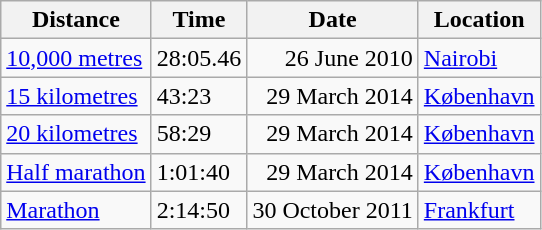<table class="wikitable">
<tr>
<th>Distance</th>
<th>Time</th>
<th>Date</th>
<th>Location</th>
</tr>
<tr>
<td><a href='#'>10,000 metres</a></td>
<td>28:05.46</td>
<td align=right>26 June 2010</td>
<td><a href='#'>Nairobi</a></td>
</tr>
<tr>
<td><a href='#'>15 kilometres</a></td>
<td>43:23</td>
<td align=right>29 March 2014</td>
<td><a href='#'>København</a></td>
</tr>
<tr>
<td><a href='#'>20 kilometres</a></td>
<td>58:29</td>
<td align=right>29 March 2014</td>
<td><a href='#'>København</a></td>
</tr>
<tr>
<td><a href='#'>Half marathon</a></td>
<td>1:01:40</td>
<td align=right>29 March 2014</td>
<td><a href='#'>København</a></td>
</tr>
<tr>
<td><a href='#'>Marathon</a></td>
<td>2:14:50</td>
<td align=right>30 October 2011</td>
<td><a href='#'>Frankfurt</a></td>
</tr>
</table>
